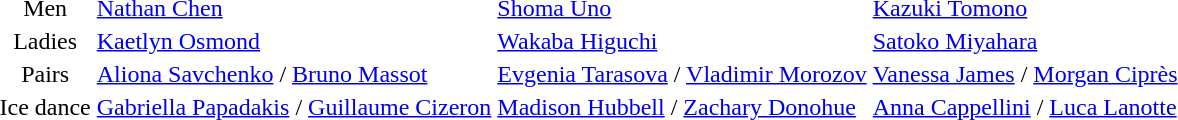<table>
<tr>
<td align=center>Men</td>
<td> <a href='#'>Nathan Chen</a></td>
<td> <a href='#'>Shoma Uno</a></td>
<td> <a href='#'>Kazuki Tomono</a></td>
</tr>
<tr>
<td align=center>Ladies</td>
<td> <a href='#'>Kaetlyn Osmond</a></td>
<td> <a href='#'>Wakaba Higuchi</a></td>
<td> <a href='#'>Satoko Miyahara</a></td>
</tr>
<tr>
<td align=center>Pairs</td>
<td> <a href='#'>Aliona Savchenko</a> / <a href='#'>Bruno Massot</a></td>
<td> <a href='#'>Evgenia Tarasova</a> / <a href='#'>Vladimir Morozov</a></td>
<td> <a href='#'>Vanessa James</a> / <a href='#'>Morgan Ciprès</a></td>
</tr>
<tr>
<td align=center>Ice dance</td>
<td> <a href='#'>Gabriella Papadakis</a> / <a href='#'>Guillaume Cizeron</a></td>
<td> <a href='#'>Madison Hubbell</a> / <a href='#'>Zachary Donohue</a></td>
<td> <a href='#'>Anna Cappellini</a> / <a href='#'>Luca Lanotte</a></td>
</tr>
</table>
